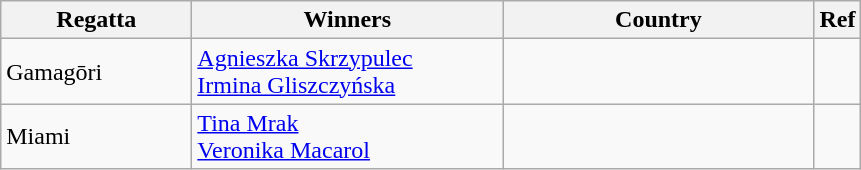<table class="wikitable">
<tr>
<th width=120>Regatta</th>
<th width=200px>Winners</th>
<th width=200px>Country</th>
<th>Ref</th>
</tr>
<tr>
<td>Gamagōri</td>
<td><a href='#'>Agnieszka Skrzypulec</a><br><a href='#'>Irmina Gliszczyńska</a></td>
<td></td>
<td></td>
</tr>
<tr>
<td>Miami</td>
<td><a href='#'>Tina Mrak</a><br><a href='#'>Veronika Macarol</a></td>
<td></td>
<td></td>
</tr>
</table>
